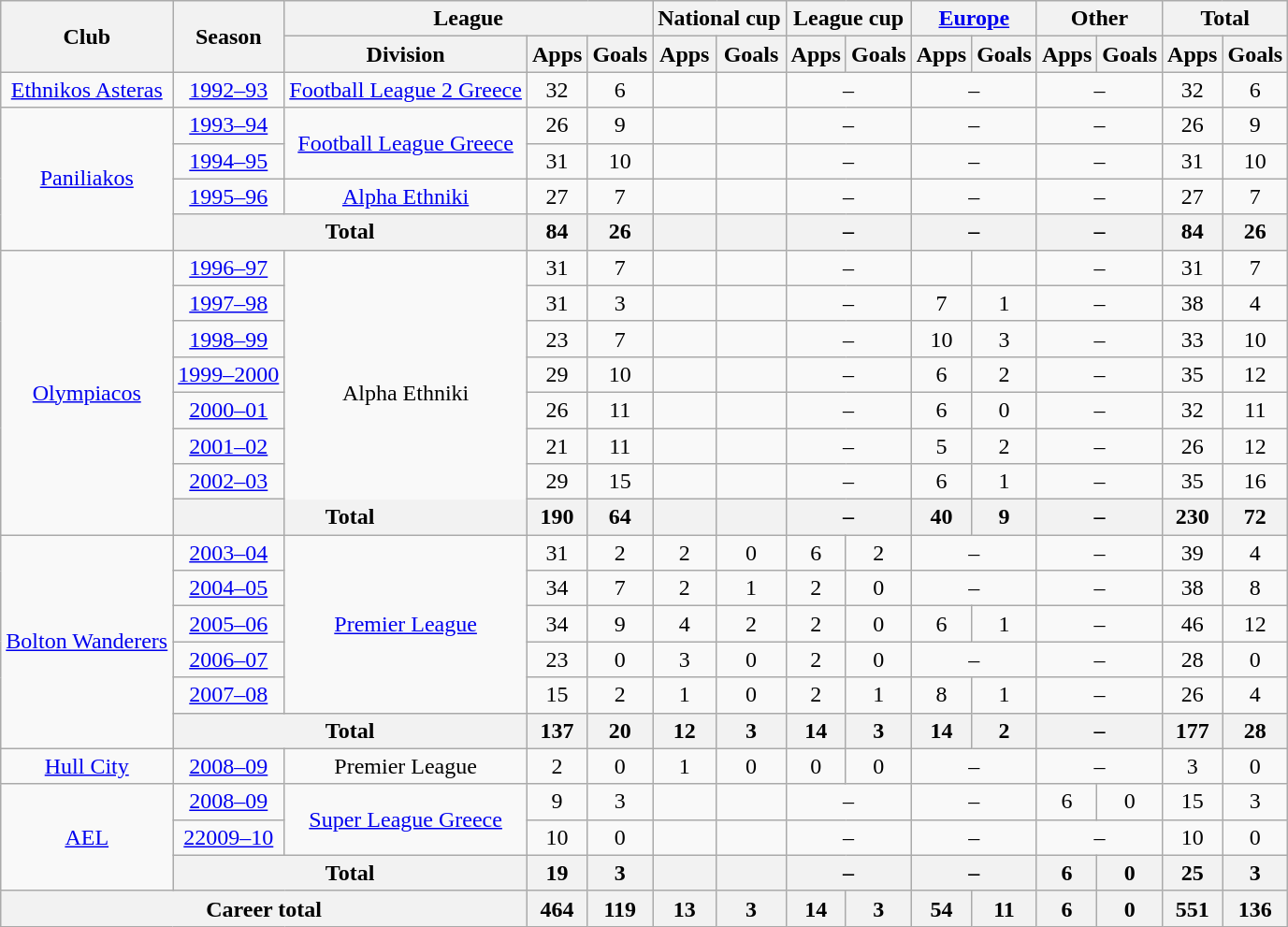<table class="wikitable" style="text-align:center">
<tr>
<th rowspan="2">Club</th>
<th rowspan="2">Season</th>
<th colspan="3">League</th>
<th colspan="2">National cup</th>
<th colspan="2">League cup</th>
<th colspan="2"><a href='#'>Europe</a></th>
<th colspan="2">Other</th>
<th colspan="2">Total</th>
</tr>
<tr>
<th>Division</th>
<th>Apps</th>
<th>Goals</th>
<th>Apps</th>
<th>Goals</th>
<th>Apps</th>
<th>Goals</th>
<th>Apps</th>
<th>Goals</th>
<th>Apps</th>
<th>Goals</th>
<th>Apps</th>
<th>Goals</th>
</tr>
<tr>
<td><a href='#'>Ethnikos Asteras</a></td>
<td><a href='#'>1992–93</a></td>
<td><a href='#'>Football League 2 Greece</a></td>
<td>32</td>
<td>6</td>
<td></td>
<td></td>
<td colspan="2">–</td>
<td colspan="2">–</td>
<td colspan="2">–</td>
<td>32</td>
<td>6</td>
</tr>
<tr>
<td rowspan="4"><a href='#'>Paniliakos</a></td>
<td><a href='#'>1993–94</a></td>
<td rowspan="2"><a href='#'>Football League Greece</a></td>
<td>26</td>
<td>9</td>
<td></td>
<td></td>
<td colspan="2">–</td>
<td colspan="2">–</td>
<td colspan="2">–</td>
<td>26</td>
<td>9</td>
</tr>
<tr>
<td><a href='#'>1994–95</a></td>
<td>31</td>
<td>10</td>
<td></td>
<td></td>
<td colspan="2">–</td>
<td colspan="2">–</td>
<td colspan="2">–</td>
<td>31</td>
<td>10</td>
</tr>
<tr>
<td><a href='#'>1995–96</a></td>
<td><a href='#'>Alpha Ethniki</a></td>
<td>27</td>
<td>7</td>
<td></td>
<td></td>
<td colspan="2">–</td>
<td colspan="2">–</td>
<td colspan="2">–</td>
<td>27</td>
<td>7</td>
</tr>
<tr>
<th colspan="2">Total</th>
<th>84</th>
<th>26</th>
<th></th>
<th></th>
<th colspan="2">–</th>
<th colspan="2">–</th>
<th colspan="2">–</th>
<th>84</th>
<th>26</th>
</tr>
<tr>
<td rowspan="8"><a href='#'>Olympiacos</a></td>
<td><a href='#'>1996–97</a></td>
<td rowspan="8">Alpha Ethniki</td>
<td>31</td>
<td>7</td>
<td></td>
<td></td>
<td colspan="2">–</td>
<td></td>
<td></td>
<td colspan="2">–</td>
<td>31</td>
<td>7</td>
</tr>
<tr>
<td><a href='#'>1997–98</a></td>
<td>31</td>
<td>3</td>
<td></td>
<td></td>
<td colspan="2">–</td>
<td>7</td>
<td>1</td>
<td colspan="2">–</td>
<td>38</td>
<td>4</td>
</tr>
<tr>
<td><a href='#'>1998–99</a></td>
<td>23</td>
<td>7</td>
<td></td>
<td></td>
<td colspan="2">–</td>
<td>10</td>
<td>3</td>
<td colspan="2">–</td>
<td>33</td>
<td>10</td>
</tr>
<tr>
<td><a href='#'>1999–2000</a></td>
<td>29</td>
<td>10</td>
<td></td>
<td></td>
<td colspan="2">–</td>
<td>6</td>
<td>2</td>
<td colspan="2">–</td>
<td>35</td>
<td>12</td>
</tr>
<tr>
<td><a href='#'>2000–01</a></td>
<td>26</td>
<td>11</td>
<td></td>
<td></td>
<td colspan="2">–</td>
<td>6</td>
<td>0</td>
<td colspan="2">–</td>
<td>32</td>
<td>11</td>
</tr>
<tr>
<td><a href='#'>2001–02</a></td>
<td>21</td>
<td>11</td>
<td></td>
<td></td>
<td colspan="2">–</td>
<td>5</td>
<td>2</td>
<td colspan="2">–</td>
<td>26</td>
<td>12</td>
</tr>
<tr>
<td><a href='#'>2002–03</a></td>
<td>29</td>
<td>15</td>
<td></td>
<td></td>
<td colspan="2">–</td>
<td>6</td>
<td>1</td>
<td colspan="2">–</td>
<td>35</td>
<td>16</td>
</tr>
<tr>
<th colspan="2">Total</th>
<th>190</th>
<th>64</th>
<th></th>
<th></th>
<th colspan="2">–</th>
<th>40</th>
<th>9</th>
<th colspan="2">–</th>
<th>230</th>
<th>72</th>
</tr>
<tr>
<td rowspan="6"><a href='#'>Bolton Wanderers</a></td>
<td><a href='#'>2003–04</a></td>
<td rowspan="5"><a href='#'>Premier League</a></td>
<td>31</td>
<td>2</td>
<td>2</td>
<td>0</td>
<td>6</td>
<td>2</td>
<td colspan="2">–</td>
<td colspan="2">–</td>
<td>39</td>
<td>4</td>
</tr>
<tr>
<td><a href='#'>2004–05</a></td>
<td>34</td>
<td>7</td>
<td>2</td>
<td>1</td>
<td>2</td>
<td>0</td>
<td colspan="2">–</td>
<td colspan="2">–</td>
<td>38</td>
<td>8</td>
</tr>
<tr>
<td><a href='#'>2005–06</a></td>
<td>34</td>
<td>9</td>
<td>4</td>
<td>2</td>
<td>2</td>
<td>0</td>
<td>6</td>
<td>1</td>
<td colspan="2">–</td>
<td>46</td>
<td>12</td>
</tr>
<tr>
<td><a href='#'>2006–07</a></td>
<td>23</td>
<td>0</td>
<td>3</td>
<td>0</td>
<td>2</td>
<td>0</td>
<td colspan="2">–</td>
<td colspan="2">–</td>
<td>28</td>
<td>0</td>
</tr>
<tr>
<td><a href='#'>2007–08</a></td>
<td>15</td>
<td>2</td>
<td>1</td>
<td>0</td>
<td>2</td>
<td>1</td>
<td>8</td>
<td>1</td>
<td colspan="2">–</td>
<td>26</td>
<td>4</td>
</tr>
<tr>
<th colspan="2">Total</th>
<th>137</th>
<th>20</th>
<th>12</th>
<th>3</th>
<th>14</th>
<th>3</th>
<th>14</th>
<th>2</th>
<th colspan="2">–</th>
<th>177</th>
<th>28</th>
</tr>
<tr>
<td><a href='#'>Hull City</a></td>
<td><a href='#'>2008–09</a></td>
<td>Premier League</td>
<td>2</td>
<td>0</td>
<td>1</td>
<td>0</td>
<td>0</td>
<td>0</td>
<td colspan="2">–</td>
<td colspan="2">–</td>
<td>3</td>
<td>0</td>
</tr>
<tr>
<td rowspan="3"><a href='#'>AEL</a></td>
<td><a href='#'>2008–09</a></td>
<td rowspan="2"><a href='#'>Super League Greece</a></td>
<td>9</td>
<td>3</td>
<td></td>
<td></td>
<td colspan="2">–</td>
<td colspan="2">–</td>
<td>6</td>
<td>0</td>
<td>15</td>
<td>3</td>
</tr>
<tr>
<td><a href='#'>22009–10</a></td>
<td>10</td>
<td>0</td>
<td></td>
<td></td>
<td colspan="2">–</td>
<td colspan="2">–</td>
<td colspan="2">–</td>
<td>10</td>
<td>0</td>
</tr>
<tr>
<th colspan="2">Total</th>
<th>19</th>
<th>3</th>
<th></th>
<th></th>
<th colspan="2">–</th>
<th colspan="2">–</th>
<th>6</th>
<th>0</th>
<th>25</th>
<th>3</th>
</tr>
<tr>
<th colspan="3">Career total</th>
<th>464</th>
<th>119</th>
<th>13</th>
<th>3</th>
<th>14</th>
<th>3</th>
<th>54</th>
<th>11</th>
<th>6</th>
<th>0</th>
<th>551</th>
<th>136</th>
</tr>
</table>
